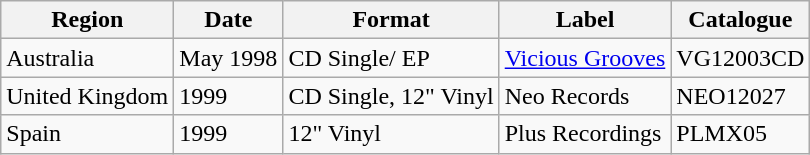<table class=wikitable>
<tr>
<th>Region</th>
<th>Date</th>
<th>Format</th>
<th>Label</th>
<th>Catalogue</th>
</tr>
<tr>
<td>Australia</td>
<td>May 1998</td>
<td>CD Single/ EP</td>
<td><a href='#'>Vicious Grooves</a></td>
<td>VG12003CD</td>
</tr>
<tr>
<td>United Kingdom</td>
<td>1999</td>
<td>CD Single, 12" Vinyl</td>
<td>Neo Records</td>
<td>NEO12027</td>
</tr>
<tr>
<td>Spain</td>
<td>1999</td>
<td>12" Vinyl</td>
<td>Plus Recordings</td>
<td>PLMX05</td>
</tr>
</table>
